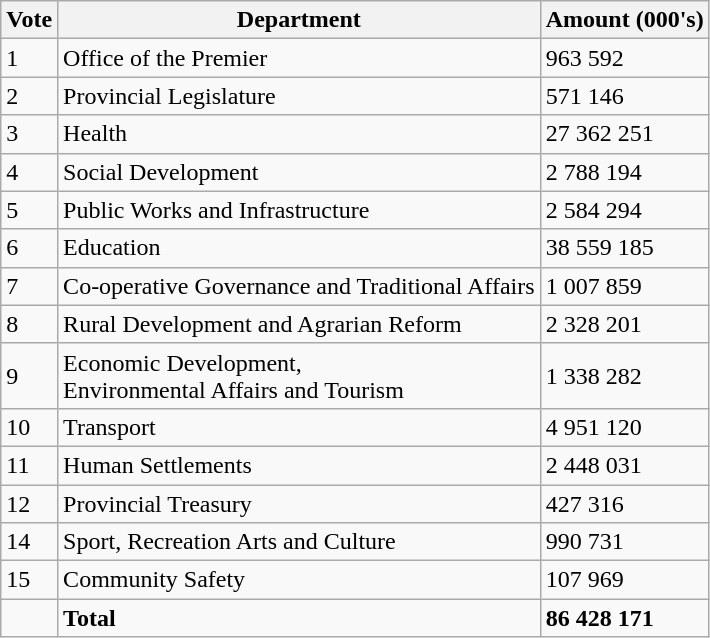<table class="wikitable">
<tr>
<th>Vote</th>
<th>Department</th>
<th>Amount (000's)</th>
</tr>
<tr>
<td>1</td>
<td>Office of the Premier</td>
<td>963 592</td>
</tr>
<tr>
<td>2</td>
<td>Provincial Legislature</td>
<td>571 146</td>
</tr>
<tr>
<td>3</td>
<td>Health</td>
<td>27 362 251</td>
</tr>
<tr>
<td>4</td>
<td>Social Development</td>
<td>2 788 194</td>
</tr>
<tr>
<td>5</td>
<td>Public Works and Infrastructure</td>
<td>2 584 294</td>
</tr>
<tr>
<td>6</td>
<td>Education</td>
<td>38 559 185</td>
</tr>
<tr>
<td>7</td>
<td>Co-operative Governance and Traditional Affairs</td>
<td>1 007 859</td>
</tr>
<tr>
<td>8</td>
<td>Rural Development and Agrarian Reform</td>
<td>2 328 201</td>
</tr>
<tr>
<td>9</td>
<td>Economic Development,<br>Environmental Affairs and
Tourism</td>
<td>1 338 282</td>
</tr>
<tr>
<td>10</td>
<td>Transport</td>
<td>4 951 120</td>
</tr>
<tr>
<td>11</td>
<td>Human Settlements</td>
<td>2 448 031</td>
</tr>
<tr>
<td>12</td>
<td>Provincial Treasury</td>
<td>427 316</td>
</tr>
<tr>
<td>14</td>
<td>Sport, Recreation Arts and Culture</td>
<td>990 731</td>
</tr>
<tr>
<td>15</td>
<td>Community Safety</td>
<td>107 969</td>
</tr>
<tr>
<td></td>
<td><strong>Total</strong></td>
<td><strong>86 428 171</strong></td>
</tr>
</table>
